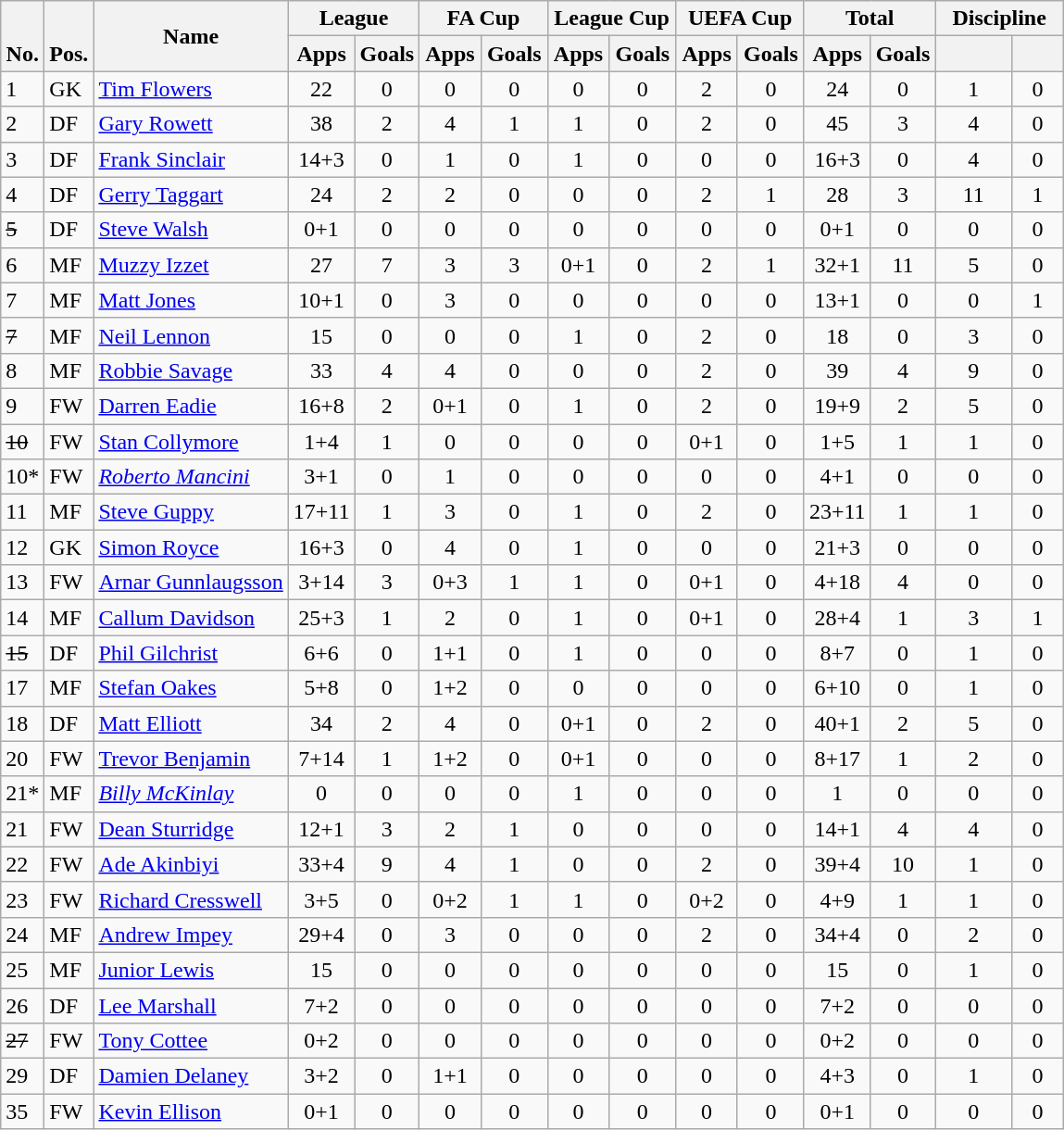<table class="wikitable" style="text-align:center">
<tr>
<th rowspan="2" style="vertical-align:bottom;">No.</th>
<th rowspan="2" style="vertical-align:bottom;">Pos.</th>
<th rowspan="2">Name</th>
<th colspan="2" style="width:85px;">League</th>
<th colspan="2" style="width:85px;">FA Cup</th>
<th colspan="2" style="width:85px;">League Cup</th>
<th colspan="2" style="width:85px;">UEFA Cup</th>
<th colspan="2" style="width:85px;">Total</th>
<th colspan="2" style="width:85px;">Discipline</th>
</tr>
<tr>
<th>Apps</th>
<th>Goals</th>
<th>Apps</th>
<th>Goals</th>
<th>Apps</th>
<th>Goals</th>
<th>Apps</th>
<th>Goals</th>
<th>Apps</th>
<th>Goals</th>
<th></th>
<th></th>
</tr>
<tr>
<td align="left">1</td>
<td align="left">GK</td>
<td align="left"> <a href='#'>Tim Flowers</a></td>
<td>22</td>
<td>0</td>
<td>0</td>
<td>0</td>
<td>0</td>
<td>0</td>
<td>2</td>
<td>0</td>
<td>24</td>
<td>0</td>
<td>1</td>
<td>0</td>
</tr>
<tr>
<td align="left">2</td>
<td align="left">DF</td>
<td align="left"> <a href='#'>Gary Rowett</a></td>
<td>38</td>
<td>2</td>
<td>4</td>
<td>1</td>
<td>1</td>
<td>0</td>
<td>2</td>
<td>0</td>
<td>45</td>
<td>3</td>
<td>4</td>
<td>0</td>
</tr>
<tr>
<td align="left">3</td>
<td align="left">DF</td>
<td align="left"> <a href='#'>Frank Sinclair</a></td>
<td>14+3</td>
<td>0</td>
<td>1</td>
<td>0</td>
<td>1</td>
<td>0</td>
<td>0</td>
<td>0</td>
<td>16+3</td>
<td>0</td>
<td>4</td>
<td>0</td>
</tr>
<tr>
<td align="left">4</td>
<td align="left">DF</td>
<td align="left"> <a href='#'>Gerry Taggart</a></td>
<td>24</td>
<td>2</td>
<td>2</td>
<td>0</td>
<td>0</td>
<td>0</td>
<td>2</td>
<td>1</td>
<td>28</td>
<td>3</td>
<td>11</td>
<td>1</td>
</tr>
<tr>
<td align="left"><s>5</s></td>
<td align="left">DF</td>
<td align="left"> <a href='#'>Steve Walsh</a></td>
<td>0+1</td>
<td>0</td>
<td>0</td>
<td>0</td>
<td>0</td>
<td>0</td>
<td>0</td>
<td>0</td>
<td>0+1</td>
<td>0</td>
<td>0</td>
<td>0</td>
</tr>
<tr>
<td align="left">6</td>
<td align="left">MF</td>
<td align="left"> <a href='#'>Muzzy Izzet</a></td>
<td>27</td>
<td>7</td>
<td>3</td>
<td>3</td>
<td>0+1</td>
<td>0</td>
<td>2</td>
<td>1</td>
<td>32+1</td>
<td>11</td>
<td>5</td>
<td>0</td>
</tr>
<tr>
<td align="left">7</td>
<td align="left">MF</td>
<td align="left"> <a href='#'>Matt Jones</a></td>
<td>10+1</td>
<td>0</td>
<td>3</td>
<td>0</td>
<td>0</td>
<td>0</td>
<td>0</td>
<td>0</td>
<td>13+1</td>
<td>0</td>
<td>0</td>
<td>1</td>
</tr>
<tr>
<td align="left"><s>7</s></td>
<td align="left">MF</td>
<td align="left"> <a href='#'>Neil Lennon</a></td>
<td>15</td>
<td>0</td>
<td>0</td>
<td>0</td>
<td>1</td>
<td>0</td>
<td>2</td>
<td>0</td>
<td>18</td>
<td>0</td>
<td>3</td>
<td>0</td>
</tr>
<tr>
<td align="left">8</td>
<td align="left">MF</td>
<td align="left"> <a href='#'>Robbie Savage</a></td>
<td>33</td>
<td>4</td>
<td>4</td>
<td>0</td>
<td>0</td>
<td>0</td>
<td>2</td>
<td>0</td>
<td>39</td>
<td>4</td>
<td>9</td>
<td>0</td>
</tr>
<tr>
<td align="left">9</td>
<td align="left">FW</td>
<td align="left"> <a href='#'>Darren Eadie</a></td>
<td>16+8</td>
<td>2</td>
<td>0+1</td>
<td>0</td>
<td>1</td>
<td>0</td>
<td>2</td>
<td>0</td>
<td>19+9</td>
<td>2</td>
<td>5</td>
<td>0</td>
</tr>
<tr>
<td align="left"><s>10</s></td>
<td align="left">FW</td>
<td align="left"> <a href='#'>Stan Collymore</a></td>
<td>1+4</td>
<td>1</td>
<td>0</td>
<td>0</td>
<td>0</td>
<td>0</td>
<td>0+1</td>
<td>0</td>
<td>1+5</td>
<td>1</td>
<td>1</td>
<td>0</td>
</tr>
<tr>
<td align="left">10*</td>
<td align="left">FW</td>
<td align="left"> <em><a href='#'>Roberto Mancini</a></em></td>
<td>3+1</td>
<td>0</td>
<td>1</td>
<td>0</td>
<td>0</td>
<td>0</td>
<td>0</td>
<td>0</td>
<td>4+1</td>
<td>0</td>
<td>0</td>
<td>0</td>
</tr>
<tr>
<td align="left">11</td>
<td align="left">MF</td>
<td align="left"> <a href='#'>Steve Guppy</a></td>
<td>17+11</td>
<td>1</td>
<td>3</td>
<td>0</td>
<td>1</td>
<td>0</td>
<td>2</td>
<td>0</td>
<td>23+11</td>
<td>1</td>
<td>1</td>
<td>0</td>
</tr>
<tr>
<td align="left">12</td>
<td align="left">GK</td>
<td align="left"> <a href='#'>Simon Royce</a></td>
<td>16+3</td>
<td>0</td>
<td>4</td>
<td>0</td>
<td>1</td>
<td>0</td>
<td>0</td>
<td>0</td>
<td>21+3</td>
<td>0</td>
<td>0</td>
<td>0</td>
</tr>
<tr>
<td align="left">13</td>
<td align="left">FW</td>
<td align="left"> <a href='#'>Arnar Gunnlaugsson</a></td>
<td>3+14</td>
<td>3</td>
<td>0+3</td>
<td>1</td>
<td>1</td>
<td>0</td>
<td>0+1</td>
<td>0</td>
<td>4+18</td>
<td>4</td>
<td>0</td>
<td>0</td>
</tr>
<tr>
<td align="left">14</td>
<td align="left">MF</td>
<td align="left"> <a href='#'>Callum Davidson</a></td>
<td>25+3</td>
<td>1</td>
<td>2</td>
<td>0</td>
<td>1</td>
<td>0</td>
<td>0+1</td>
<td>0</td>
<td>28+4</td>
<td>1</td>
<td>3</td>
<td>1</td>
</tr>
<tr>
<td align="left"><s>15</s></td>
<td align="left">DF</td>
<td align="left"> <a href='#'>Phil Gilchrist</a></td>
<td>6+6</td>
<td>0</td>
<td>1+1</td>
<td>0</td>
<td>1</td>
<td>0</td>
<td>0</td>
<td>0</td>
<td>8+7</td>
<td>0</td>
<td>1</td>
<td>0</td>
</tr>
<tr>
<td align="left">17</td>
<td align="left">MF</td>
<td align="left"> <a href='#'>Stefan Oakes</a></td>
<td>5+8</td>
<td>0</td>
<td>1+2</td>
<td>0</td>
<td>0</td>
<td>0</td>
<td>0</td>
<td>0</td>
<td>6+10</td>
<td>0</td>
<td>1</td>
<td>0</td>
</tr>
<tr>
<td align="left">18</td>
<td align="left">DF</td>
<td align="left"> <a href='#'>Matt Elliott</a></td>
<td>34</td>
<td>2</td>
<td>4</td>
<td>0</td>
<td>0+1</td>
<td>0</td>
<td>2</td>
<td>0</td>
<td>40+1</td>
<td>2</td>
<td>5</td>
<td>0</td>
</tr>
<tr>
<td align="left">20</td>
<td align="left">FW</td>
<td align="left"> <a href='#'>Trevor Benjamin</a></td>
<td>7+14</td>
<td>1</td>
<td>1+2</td>
<td>0</td>
<td>0+1</td>
<td>0</td>
<td>0</td>
<td>0</td>
<td>8+17</td>
<td>1</td>
<td>2</td>
<td>0</td>
</tr>
<tr>
<td align="left">21*</td>
<td align="left">MF</td>
<td align="left"> <em><a href='#'>Billy McKinlay</a></em></td>
<td>0</td>
<td>0</td>
<td>0</td>
<td>0</td>
<td>1</td>
<td>0</td>
<td>0</td>
<td>0</td>
<td>1</td>
<td>0</td>
<td>0</td>
<td>0</td>
</tr>
<tr>
<td align="left">21</td>
<td align="left">FW</td>
<td align="left"> <a href='#'>Dean Sturridge</a></td>
<td>12+1</td>
<td>3</td>
<td>2</td>
<td>1</td>
<td>0</td>
<td>0</td>
<td>0</td>
<td>0</td>
<td>14+1</td>
<td>4</td>
<td>4</td>
<td>0</td>
</tr>
<tr>
<td align="left">22</td>
<td align="left">FW</td>
<td align="left"> <a href='#'>Ade Akinbiyi</a></td>
<td>33+4</td>
<td>9</td>
<td>4</td>
<td>1</td>
<td>0</td>
<td>0</td>
<td>2</td>
<td>0</td>
<td>39+4</td>
<td>10</td>
<td>1</td>
<td>0</td>
</tr>
<tr>
<td align="left">23</td>
<td align="left">FW</td>
<td align="left"> <a href='#'>Richard Cresswell</a></td>
<td>3+5</td>
<td>0</td>
<td>0+2</td>
<td>1</td>
<td>1</td>
<td>0</td>
<td>0+2</td>
<td>0</td>
<td>4+9</td>
<td>1</td>
<td>1</td>
<td>0</td>
</tr>
<tr>
<td align="left">24</td>
<td align="left">MF</td>
<td align="left"> <a href='#'>Andrew Impey</a></td>
<td>29+4</td>
<td>0</td>
<td>3</td>
<td>0</td>
<td>0</td>
<td>0</td>
<td>2</td>
<td>0</td>
<td>34+4</td>
<td>0</td>
<td>2</td>
<td>0</td>
</tr>
<tr>
<td align="left">25</td>
<td align="left">MF</td>
<td align="left"> <a href='#'>Junior Lewis</a></td>
<td>15</td>
<td>0</td>
<td>0</td>
<td>0</td>
<td>0</td>
<td>0</td>
<td>0</td>
<td>0</td>
<td>15</td>
<td>0</td>
<td>1</td>
<td>0</td>
</tr>
<tr>
<td align="left">26</td>
<td align="left">DF</td>
<td align="left"> <a href='#'>Lee Marshall</a></td>
<td>7+2</td>
<td>0</td>
<td>0</td>
<td>0</td>
<td>0</td>
<td>0</td>
<td>0</td>
<td>0</td>
<td>7+2</td>
<td>0</td>
<td>0</td>
<td>0</td>
</tr>
<tr>
<td align="left"><s>27</s></td>
<td align="left">FW</td>
<td align="left"> <a href='#'>Tony Cottee</a></td>
<td>0+2</td>
<td>0</td>
<td>0</td>
<td>0</td>
<td>0</td>
<td>0</td>
<td>0</td>
<td>0</td>
<td>0+2</td>
<td>0</td>
<td>0</td>
<td>0</td>
</tr>
<tr>
<td align="left">29</td>
<td align="left">DF</td>
<td align="left"> <a href='#'>Damien Delaney</a></td>
<td>3+2</td>
<td>0</td>
<td>1+1</td>
<td>0</td>
<td>0</td>
<td>0</td>
<td>0</td>
<td>0</td>
<td>4+3</td>
<td>0</td>
<td>1</td>
<td>0</td>
</tr>
<tr>
<td align="left">35</td>
<td align="left">FW</td>
<td align="left"> <a href='#'>Kevin Ellison</a></td>
<td>0+1</td>
<td>0</td>
<td>0</td>
<td>0</td>
<td>0</td>
<td>0</td>
<td>0</td>
<td>0</td>
<td>0+1</td>
<td>0</td>
<td>0</td>
<td>0</td>
</tr>
</table>
